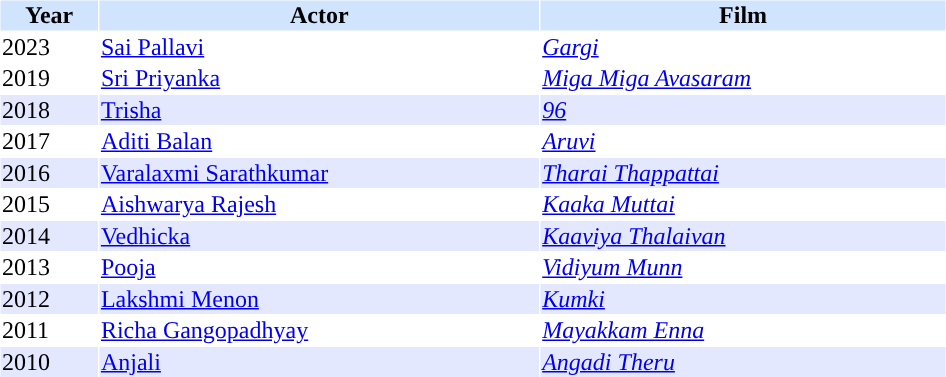<table cellspacing="1" cellpadding="1" border="0" width="50%">
<tr bgcolor="#d1e4fd">
<th>Year</th>
<th>Actor</th>
<th>Film</th>
</tr>
<tr>
<td>2023</td>
<td><a href='#'>Sai Pallavi</a></td>
<td><em><a href='#'>Gargi</a></em></td>
</tr>
<tr>
<td>2019</td>
<td><a href='#'>Sri Priyanka</a></td>
<td><em><a href='#'>Miga Miga Avasaram</a></em></td>
</tr>
<tr bgcolor="#e4e8ff">
<td>2018</td>
<td><a href='#'>Trisha</a></td>
<td><em><a href='#'>96</a></em></td>
</tr>
<tr>
<td>2017</td>
<td><a href='#'>Aditi Balan</a></td>
<td><em><a href='#'>Aruvi</a></em></td>
</tr>
<tr bgcolor="#e4e8ff">
<td>2016</td>
<td><a href='#'>Varalaxmi Sarathkumar</a></td>
<td><em><a href='#'>Tharai Thappattai</a></em></td>
</tr>
<tr>
<td>2015</td>
<td><a href='#'>Aishwarya Rajesh</a></td>
<td><em><a href='#'>Kaaka Muttai</a></em></td>
</tr>
<tr bgcolor="#e4e8ff">
<td>2014</td>
<td><a href='#'>Vedhicka</a></td>
<td><em><a href='#'>Kaaviya Thalaivan</a></em></td>
</tr>
<tr>
<td>2013</td>
<td><a href='#'>Pooja</a></td>
<td><em><a href='#'>Vidiyum Munn</a></em></td>
</tr>
<tr bgcolor="#e4e8ff">
<td>2012</td>
<td><a href='#'>Lakshmi Menon</a></td>
<td><em><a href='#'>Kumki</a></em></td>
</tr>
<tr>
<td>2011</td>
<td><a href='#'>Richa Gangopadhyay</a></td>
<td><em><a href='#'>Mayakkam Enna</a></em></td>
</tr>
<tr bgcolor="#e4e8ff">
<td>2010</td>
<td><a href='#'>Anjali</a></td>
<td><em><a href='#'>Angadi Theru</a></em></td>
</tr>
</table>
